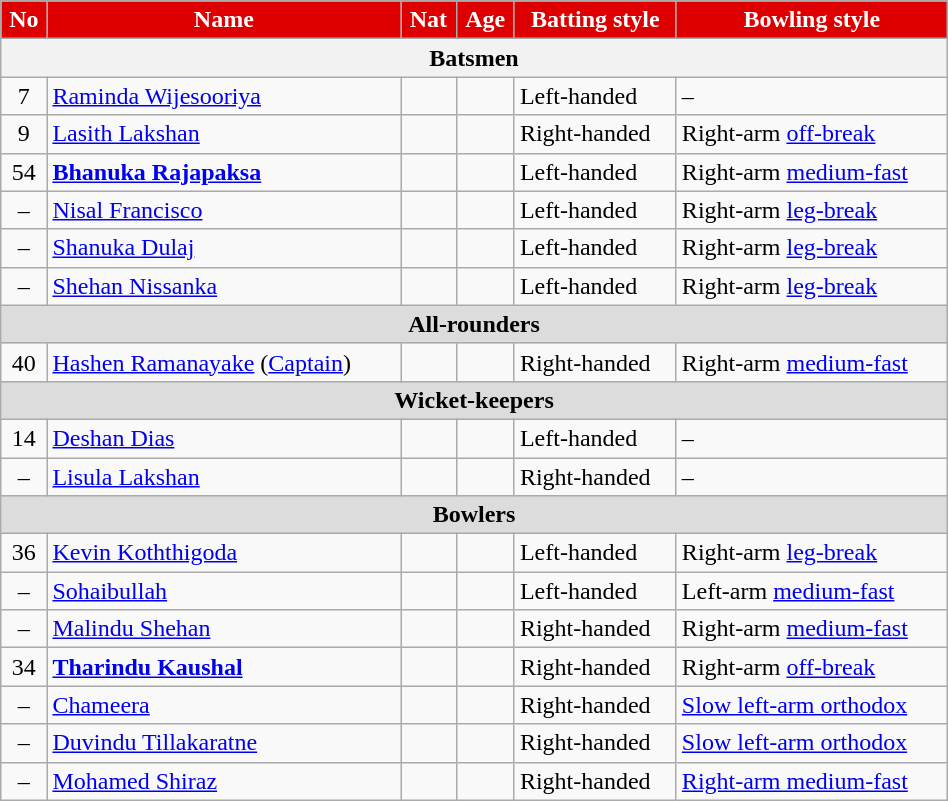<table class="wikitable" style="font-size:100%;" width="50%">
<tr>
<th style="background: #de0000; color:white" align="centre">No</th>
<th style="background: #de0000; color:white" align="centre">Name</th>
<th style="background: #de0000; color:white" align="centre">Nat</th>
<th style="background: #de0000; color:white" align="centre">Age</th>
<th style="background: #de0000; color:white" align="centre">Batting style</th>
<th style="background: #de0000; color:white" align="centre">Bowling style</th>
</tr>
<tr>
<th colspan="6" style="backgroun1515151DC" align="right">Batsmen</th>
</tr>
<tr>
<td style="text-align:center">7</td>
<td><a href='#'>Raminda Wijesooriya</a></td>
<td style="text-align:center"></td>
<td style="text-align:center"></td>
<td>Left-handed</td>
<td>–</td>
</tr>
<tr>
<td style="text-align:center">9</td>
<td><a href='#'>Lasith Lakshan</a></td>
<td style="text-align:center"></td>
<td style="text-align:center"></td>
<td>Right-handed</td>
<td>Right-arm <a href='#'>off-break</a></td>
</tr>
<tr>
<td style="text-align:center">54</td>
<td><strong><a href='#'>Bhanuka Rajapaksa</a></strong></td>
<td style="text-align:center"></td>
<td style="text-align:center"></td>
<td>Left-handed</td>
<td>Right-arm <a href='#'>medium-fast</a></td>
</tr>
<tr>
<td style="text-align:center">–</td>
<td><a href='#'>Nisal Francisco</a></td>
<td style="text-align:center"></td>
<td style="text-align:center"></td>
<td>Left-handed</td>
<td>Right-arm <a href='#'>leg-break</a></td>
</tr>
<tr>
<td style="text-align:center">–</td>
<td><a href='#'>Shanuka Dulaj</a></td>
<td style="text-align:center"></td>
<td style="text-align:center"></td>
<td>Left-handed</td>
<td>Right-arm <a href='#'>leg-break</a></td>
</tr>
<tr>
<td style="text-align:center">–</td>
<td><a href='#'>Shehan Nissanka</a></td>
<td style="text-align:center"></td>
<td style="text-align:center"></td>
<td>Left-handed</td>
<td>Right-arm <a href='#'>leg-break</a></td>
</tr>
<tr>
<th colspan="6" style="background: #DCDCDC" align="right">All-rounders</th>
</tr>
<tr>
<td style="text-align:center">40</td>
<td><a href='#'>Hashen Ramanayake</a> (<a href='#'>Captain</a>)</td>
<td style="text-align:center"></td>
<td style="text-align:center"></td>
<td>Right-handed</td>
<td>Right-arm <a href='#'>medium-fast</a></td>
</tr>
<tr>
<th colspan="6" style="background: #DCDCDC" align="right">Wicket-keepers</th>
</tr>
<tr>
<td style="text-align:center">14</td>
<td><a href='#'>Deshan Dias</a></td>
<td style="text-align:center"></td>
<td style="text-align:center"></td>
<td>Left-handed</td>
<td>–</td>
</tr>
<tr>
<td style="text-align:center">–</td>
<td><a href='#'>Lisula Lakshan</a></td>
<td style="text-align:center"></td>
<td style="text-align:center"></td>
<td>Right-handed</td>
<td>–</td>
</tr>
<tr>
<th colspan="6" style="background: #DCDCDC" align="right">Bowlers</th>
</tr>
<tr>
<td style="text-align:center">36</td>
<td><a href='#'>Kevin Koththigoda</a></td>
<td style="text-align:center"></td>
<td style="text-align:center"></td>
<td>Left-handed</td>
<td>Right-arm <a href='#'>leg-break</a></td>
</tr>
<tr>
<td style="text-align:center">–</td>
<td><a href='#'>Sohaibullah</a></td>
<td style="text-align:center"></td>
<td style="text-align:center"></td>
<td>Left-handed</td>
<td>Left-arm <a href='#'>medium-fast</a></td>
</tr>
<tr>
<td style="text-align:center">–</td>
<td><a href='#'>Malindu Shehan</a></td>
<td style="text-align:center"></td>
<td style="text-align:center"></td>
<td>Right-handed</td>
<td>Right-arm <a href='#'>medium-fast</a></td>
</tr>
<tr>
<td style="text-align:center">34</td>
<td><strong><a href='#'>Tharindu Kaushal</a></strong></td>
<td style="text-align:center"></td>
<td style="text-align:center"></td>
<td>Right-handed</td>
<td>Right-arm <a href='#'>off-break</a></td>
</tr>
<tr>
<td style="text-align:center">–</td>
<td><a href='#'>Chameera</a></td>
<td style="text-align:center"></td>
<td style="text-align:center"></td>
<td>Right-handed</td>
<td><a href='#'>Slow left-arm orthodox</a></td>
</tr>
<tr>
<td style="text-align:center">–</td>
<td><a href='#'>Duvindu Tillakaratne</a></td>
<td style="text-align:center"></td>
<td style="text-align:center"></td>
<td>Right-handed</td>
<td><a href='#'>Slow left-arm orthodox</a></td>
</tr>
<tr>
<td style="text-align:center">–</td>
<td><a href='#'>Mohamed Shiraz</a></td>
<td style="text-align:center"></td>
<td style="text-align:center"></td>
<td>Right-handed</td>
<td><a href='#'>Right-arm medium-fast</a></td>
</tr>
</table>
